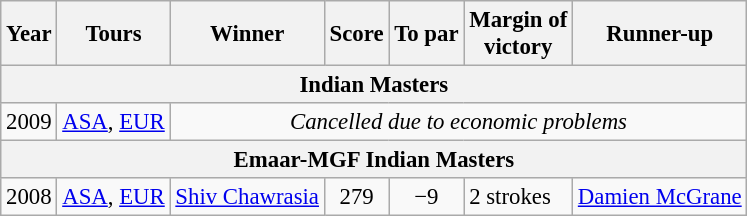<table class="wikitable" style="font-size:95%">
<tr>
<th>Year</th>
<th>Tours</th>
<th>Winner</th>
<th>Score</th>
<th>To par</th>
<th>Margin of<br>victory</th>
<th>Runner-up</th>
</tr>
<tr>
<th colspan=8>Indian Masters</th>
</tr>
<tr>
<td>2009</td>
<td><a href='#'>ASA</a>, <a href='#'>EUR</a></td>
<td colspan=5 align=center><em>Cancelled due to economic problems</em></td>
</tr>
<tr>
<th colspan=8>Emaar-MGF Indian Masters</th>
</tr>
<tr>
<td>2008</td>
<td><a href='#'>ASA</a>, <a href='#'>EUR</a></td>
<td> <a href='#'>Shiv Chawrasia</a></td>
<td align=center>279</td>
<td align=center>−9</td>
<td>2 strokes</td>
<td> <a href='#'>Damien McGrane</a></td>
</tr>
</table>
